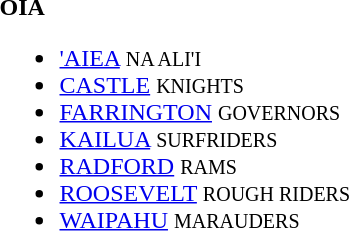<table>
<tr>
<td><strong>OIA</strong><br><ul><li><a href='#'>'AIEA</a> <small>NA ALI'I</small></li><li><a href='#'>CASTLE</a> <small>KNIGHTS</small></li><li><a href='#'>FARRINGTON</a> <small>GOVERNORS</small></li><li><a href='#'>KAILUA</a> <small>SURFRIDERS</small></li><li><a href='#'>RADFORD</a> <small>RAMS</small></li><li><a href='#'>ROOSEVELT</a> <small>ROUGH RIDERS</small></li><li><a href='#'>WAIPAHU</a> <small>MARAUDERS</small></li></ul></td>
</tr>
</table>
